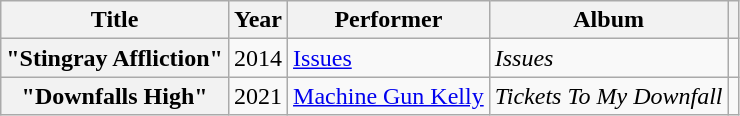<table class="wikitable plainrowheaders sortable" style="margin-right: 0;">
<tr>
<th scope="col">Title</th>
<th scope="col">Year</th>
<th scope="col">Performer</th>
<th scope="col">Album</th>
<th scope="col" class="unsortable"></th>
</tr>
<tr>
<th scope="row">"Stingray Affliction"</th>
<td>2014</td>
<td><a href='#'>Issues</a></td>
<td><em>Issues</em></td>
<td style="text-align:center;"></td>
</tr>
<tr>
<th scope="row">"Downfalls High"</th>
<td>2021</td>
<td><a href='#'>Machine Gun Kelly</a></td>
<td><em>Tickets To My Downfall</em></td>
<td></td>
</tr>
</table>
